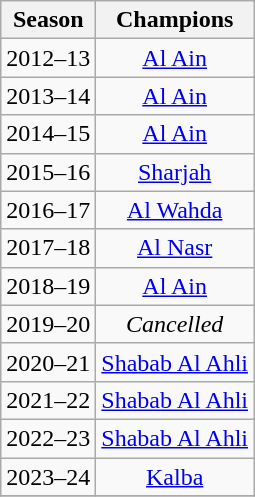<table class="wikitable">
<tr>
<th>Season</th>
<th>Champions</th>
</tr>
<tr>
<td>2012–13</td>
<td style="text-align:center;"><a href='#'>Al Ain</a></td>
</tr>
<tr>
<td>2013–14</td>
<td style="text-align:center;"><a href='#'>Al Ain</a></td>
</tr>
<tr>
<td>2014–15</td>
<td style="text-align:center;"><a href='#'>Al Ain</a></td>
</tr>
<tr>
<td>2015–16</td>
<td style="text-align:center;"><a href='#'>Sharjah</a></td>
</tr>
<tr>
<td>2016–17</td>
<td style="text-align:center;"><a href='#'>Al Wahda</a></td>
</tr>
<tr>
<td>2017–18</td>
<td style="text-align:center;"><a href='#'>Al Nasr</a></td>
</tr>
<tr>
<td>2018–19</td>
<td style="text-align:center;"><a href='#'>Al Ain</a></td>
</tr>
<tr>
<td>2019–20</td>
<td style="text-align:center;"><em>Cancelled</em></td>
</tr>
<tr>
<td>2020–21</td>
<td style="text-align:center;"><a href='#'>Shabab Al Ahli</a></td>
</tr>
<tr>
<td>2021–22</td>
<td style="text-align:center;"><a href='#'>Shabab Al Ahli</a></td>
</tr>
<tr>
<td>2022–23</td>
<td style="text-align:center;"><a href='#'>Shabab Al Ahli</a></td>
</tr>
<tr>
<td>2023–24</td>
<td style="text-align:center;"><a href='#'>Kalba</a></td>
</tr>
<tr>
</tr>
</table>
